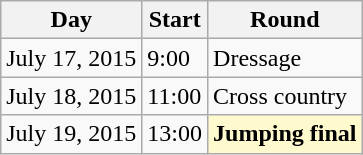<table class=wikitable>
<tr>
<th>Day</th>
<th>Start</th>
<th>Round</th>
</tr>
<tr>
<td>July 17, 2015</td>
<td>9:00</td>
<td>Dressage</td>
</tr>
<tr>
<td>July 18, 2015</td>
<td>11:00</td>
<td>Cross country</td>
</tr>
<tr>
<td>July 19, 2015</td>
<td>13:00</td>
<td style=background:lemonchiffon><strong>Jumping final</strong></td>
</tr>
</table>
